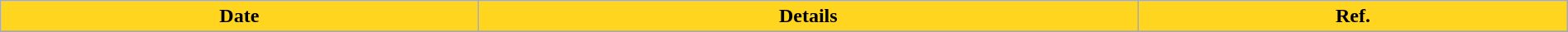<table class="wikitable sortable" style="text-align: center; width:100%">
<tr>
<th style="background:#FFD520; width="19%">Date</th>
<th style="background:#FFD520;">Details</th>
<th style="background:#FFD520; width="1%" class="unsortable">Ref.</th>
</tr>
<tr>
</tr>
</table>
